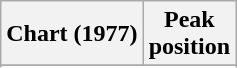<table class="wikitable sortable plainrowheaders">
<tr>
<th>Chart (1977)</th>
<th>Peak<br>position</th>
</tr>
<tr>
</tr>
<tr>
</tr>
<tr>
</tr>
<tr>
</tr>
</table>
